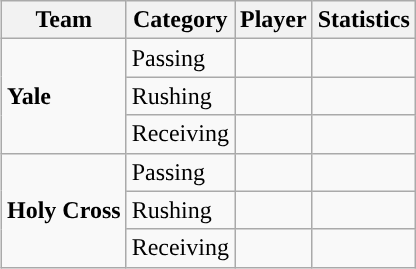<table class="wikitable" style="float: right;">
<tr>
<th>Team</th>
<th>Category</th>
<th>Player</th>
<th>Statistics</th>
</tr>
<tr>
<td rowspan=3><strong>Yale</strong></td>
<td>Passing</td>
<td></td>
<td></td>
</tr>
<tr>
<td>Rushing</td>
<td></td>
<td></td>
</tr>
<tr>
<td>Receiving</td>
<td></td>
<td></td>
</tr>
<tr>
<td rowspan=3><strong>Holy Cross</strong></td>
<td>Passing</td>
<td></td>
<td></td>
</tr>
<tr>
<td>Rushing</td>
<td></td>
<td></td>
</tr>
<tr>
<td>Receiving</td>
<td></td>
<td></td>
</tr>
</table>
